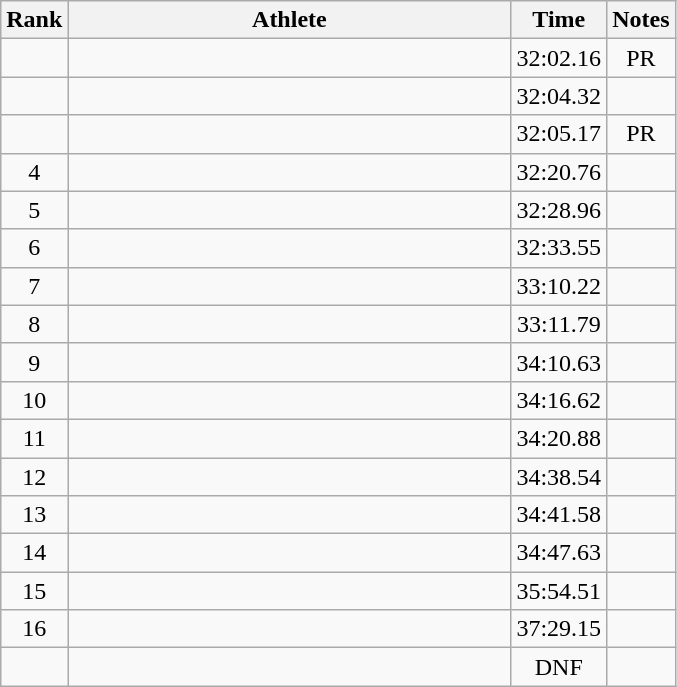<table class="wikitable" style="text-align:center">
<tr>
<th>Rank</th>
<th Style="width:18em">Athlete</th>
<th>Time</th>
<th>Notes</th>
</tr>
<tr>
<td></td>
<td style="text-align:left"></td>
<td>32:02.16</td>
<td>PR</td>
</tr>
<tr>
<td></td>
<td style="text-align:left"></td>
<td>32:04.32</td>
<td></td>
</tr>
<tr>
<td></td>
<td style="text-align:left"></td>
<td>32:05.17</td>
<td>PR</td>
</tr>
<tr>
<td>4</td>
<td style="text-align:left"></td>
<td>32:20.76</td>
<td></td>
</tr>
<tr>
<td>5</td>
<td style="text-align:left"></td>
<td>32:28.96</td>
<td></td>
</tr>
<tr>
<td>6</td>
<td style="text-align:left"></td>
<td>32:33.55</td>
<td></td>
</tr>
<tr>
<td>7</td>
<td style="text-align:left"></td>
<td>33:10.22</td>
<td></td>
</tr>
<tr>
<td>8</td>
<td style="text-align:left"></td>
<td>33:11.79</td>
<td></td>
</tr>
<tr>
<td>9</td>
<td style="text-align:left"></td>
<td>34:10.63</td>
<td></td>
</tr>
<tr>
<td>10</td>
<td style="text-align:left"></td>
<td>34:16.62</td>
<td></td>
</tr>
<tr>
<td>11</td>
<td style="text-align:left"></td>
<td>34:20.88</td>
<td></td>
</tr>
<tr>
<td>12</td>
<td style="text-align:left"></td>
<td>34:38.54</td>
<td></td>
</tr>
<tr>
<td>13</td>
<td style="text-align:left"></td>
<td>34:41.58</td>
<td></td>
</tr>
<tr>
<td>14</td>
<td style="text-align:left"></td>
<td>34:47.63</td>
<td></td>
</tr>
<tr>
<td>15</td>
<td style="text-align:left"></td>
<td>35:54.51</td>
<td></td>
</tr>
<tr>
<td>16</td>
<td style="text-align:left"></td>
<td>37:29.15</td>
<td></td>
</tr>
<tr>
<td></td>
<td style="text-align:left"></td>
<td>DNF</td>
<td></td>
</tr>
</table>
